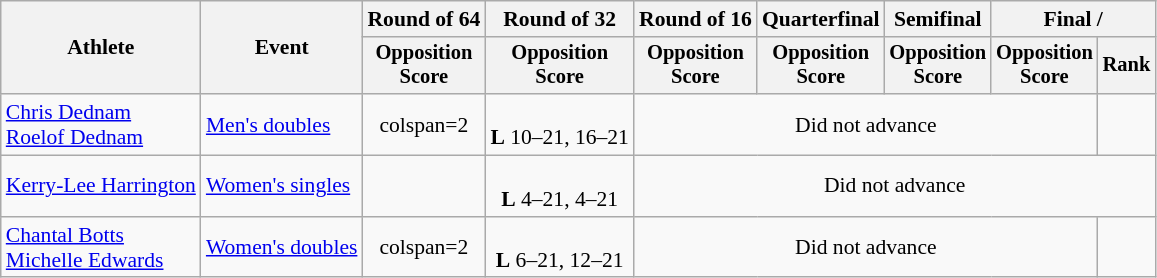<table class=wikitable style="font-size:90%">
<tr>
<th rowspan="2">Athlete</th>
<th rowspan="2">Event</th>
<th>Round of 64</th>
<th>Round of 32</th>
<th>Round of 16</th>
<th>Quarterfinal</th>
<th>Semifinal</th>
<th colspan=2>Final / </th>
</tr>
<tr style="font-size:95%">
<th>Opposition<br>Score</th>
<th>Opposition<br>Score</th>
<th>Opposition<br>Score</th>
<th>Opposition<br>Score</th>
<th>Opposition<br>Score</th>
<th>Opposition<br>Score</th>
<th>Rank</th>
</tr>
<tr align=center>
<td align=left><a href='#'>Chris Dednam</a><br><a href='#'>Roelof Dednam</a></td>
<td align=left><a href='#'>Men's doubles</a></td>
<td>colspan=2 </td>
<td><br><strong>L</strong> 10–21, 16–21</td>
<td colspan=4>Did not advance</td>
</tr>
<tr align=center>
<td align=left><a href='#'>Kerry-Lee Harrington</a></td>
<td align=left><a href='#'>Women's singles</a></td>
<td></td>
<td><br><strong>L</strong> 4–21, 4–21</td>
<td colspan=5>Did not advance</td>
</tr>
<tr align=center>
<td align=left><a href='#'>Chantal Botts</a><br><a href='#'>Michelle Edwards</a></td>
<td align=left><a href='#'>Women's doubles</a></td>
<td>colspan=2 </td>
<td><br><strong>L</strong> 6–21, 12–21</td>
<td colspan=4>Did not advance</td>
</tr>
</table>
